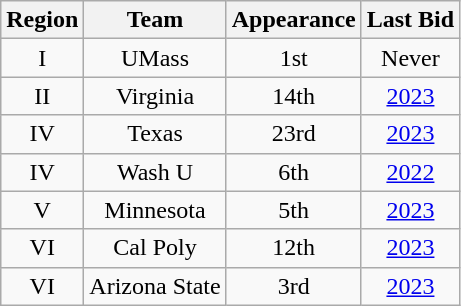<table class="wikitable sortable" style="text-align:center">
<tr>
<th>Region</th>
<th>Team</th>
<th>Appearance</th>
<th>Last Bid</th>
</tr>
<tr>
<td>I</td>
<td>UMass</td>
<td>1st</td>
<td>Never</td>
</tr>
<tr>
<td>II</td>
<td>Virginia</td>
<td>14th</td>
<td><a href='#'>2023</a></td>
</tr>
<tr>
<td>IV</td>
<td>Texas</td>
<td>23rd</td>
<td><a href='#'>2023</a></td>
</tr>
<tr>
<td>IV</td>
<td>Wash U</td>
<td>6th</td>
<td><a href='#'>2022</a></td>
</tr>
<tr>
<td>V</td>
<td>Minnesota</td>
<td>5th</td>
<td><a href='#'>2023</a></td>
</tr>
<tr>
<td>VI</td>
<td>Cal Poly</td>
<td>12th</td>
<td><a href='#'>2023</a></td>
</tr>
<tr>
<td>VI</td>
<td>Arizona State</td>
<td>3rd</td>
<td><a href='#'>2023</a></td>
</tr>
</table>
